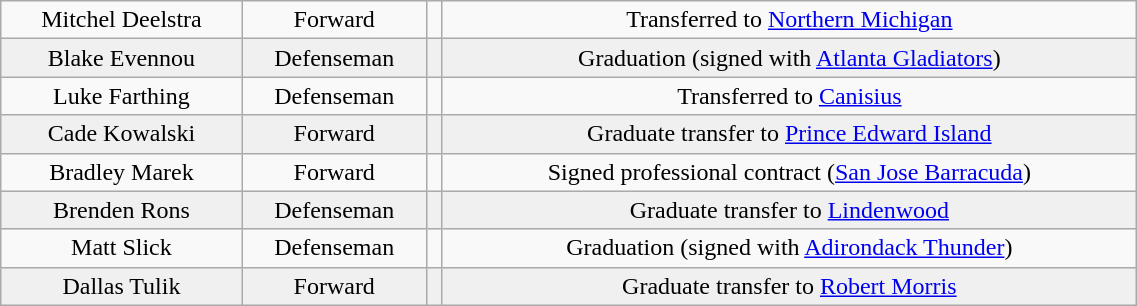<table class="wikitable" width="60%">
<tr align="center" bgcolor="">
<td>Mitchel Deelstra</td>
<td>Forward</td>
<td></td>
<td>Transferred to <a href='#'>Northern Michigan</a></td>
</tr>
<tr align="center" bgcolor="f0f0f0">
<td>Blake Evennou</td>
<td>Defenseman</td>
<td></td>
<td>Graduation (signed with <a href='#'>Atlanta Gladiators</a>)</td>
</tr>
<tr align="center" bgcolor="">
<td>Luke Farthing</td>
<td>Defenseman</td>
<td></td>
<td>Transferred to <a href='#'>Canisius</a></td>
</tr>
<tr align="center" bgcolor="f0f0f0">
<td>Cade Kowalski</td>
<td>Forward</td>
<td></td>
<td>Graduate transfer to <a href='#'>Prince Edward Island</a></td>
</tr>
<tr align="center" bgcolor="">
<td>Bradley Marek</td>
<td>Forward</td>
<td></td>
<td>Signed professional contract (<a href='#'>San Jose Barracuda</a>)</td>
</tr>
<tr align="center" bgcolor="f0f0f0">
<td>Brenden Rons</td>
<td>Defenseman</td>
<td></td>
<td>Graduate transfer to <a href='#'>Lindenwood</a></td>
</tr>
<tr align="center" bgcolor="">
<td>Matt Slick</td>
<td>Defenseman</td>
<td></td>
<td>Graduation (signed with <a href='#'>Adirondack Thunder</a>)</td>
</tr>
<tr align="center" bgcolor="f0f0f0">
<td>Dallas Tulik</td>
<td>Forward</td>
<td></td>
<td>Graduate transfer to <a href='#'>Robert Morris</a></td>
</tr>
</table>
